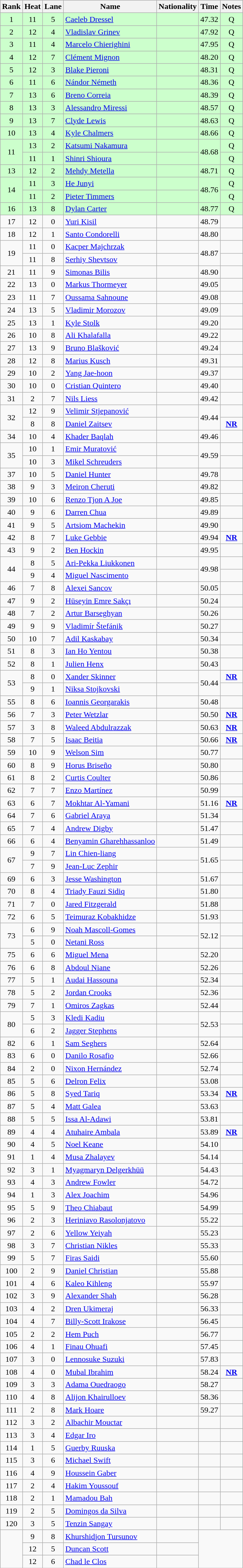<table class="wikitable sortable" style="text-align:center">
<tr>
<th>Rank</th>
<th>Heat</th>
<th>Lane</th>
<th>Name</th>
<th>Nationality</th>
<th>Time</th>
<th>Notes</th>
</tr>
<tr bgcolor=ccffcc>
<td>1</td>
<td>11</td>
<td>5</td>
<td align=left><a href='#'>Caeleb Dressel</a></td>
<td align=left></td>
<td>47.32</td>
<td>Q</td>
</tr>
<tr bgcolor=ccffcc>
<td>2</td>
<td>12</td>
<td>4</td>
<td align=left><a href='#'>Vladislav Grinev</a></td>
<td align=left></td>
<td>47.92</td>
<td>Q</td>
</tr>
<tr bgcolor=ccffcc>
<td>3</td>
<td>11</td>
<td>4</td>
<td align=left><a href='#'>Marcelo Chierighini</a></td>
<td align=left></td>
<td>47.95</td>
<td>Q</td>
</tr>
<tr bgcolor=ccffcc>
<td>4</td>
<td>12</td>
<td>7</td>
<td align=left><a href='#'>Clément Mignon</a></td>
<td align=left></td>
<td>48.20</td>
<td>Q</td>
</tr>
<tr bgcolor=ccffcc>
<td>5</td>
<td>12</td>
<td>3</td>
<td align=left><a href='#'>Blake Pieroni</a></td>
<td align=left></td>
<td>48.31</td>
<td>Q</td>
</tr>
<tr bgcolor=ccffcc>
<td>6</td>
<td>11</td>
<td>6</td>
<td align=left><a href='#'>Nándor Németh</a></td>
<td align=left></td>
<td>48.36</td>
<td>Q</td>
</tr>
<tr bgcolor=ccffcc>
<td>7</td>
<td>13</td>
<td>6</td>
<td align=left><a href='#'>Breno Correia</a></td>
<td align=left></td>
<td>48.39</td>
<td>Q</td>
</tr>
<tr bgcolor=ccffcc>
<td>8</td>
<td>13</td>
<td>3</td>
<td align=left><a href='#'>Alessandro Miressi</a></td>
<td align=left></td>
<td>48.57</td>
<td>Q</td>
</tr>
<tr bgcolor=ccffcc>
<td>9</td>
<td>13</td>
<td>7</td>
<td align=left><a href='#'>Clyde Lewis</a></td>
<td align=left></td>
<td>48.63</td>
<td>Q</td>
</tr>
<tr bgcolor=ccffcc>
<td>10</td>
<td>13</td>
<td>4</td>
<td align=left><a href='#'>Kyle Chalmers</a></td>
<td align=left></td>
<td>48.66</td>
<td>Q</td>
</tr>
<tr bgcolor=ccffcc>
<td rowspan=2>11</td>
<td>13</td>
<td>2</td>
<td align=left><a href='#'>Katsumi Nakamura</a></td>
<td align=left></td>
<td rowspan=2>48.68</td>
<td>Q</td>
</tr>
<tr bgcolor=ccffcc>
<td>11</td>
<td>1</td>
<td align=left><a href='#'>Shinri Shioura</a></td>
<td align=left></td>
<td>Q</td>
</tr>
<tr bgcolor=ccffcc>
<td>13</td>
<td>12</td>
<td>2</td>
<td align=left><a href='#'>Mehdy Metella</a></td>
<td align=left></td>
<td>48.71</td>
<td>Q</td>
</tr>
<tr bgcolor=ccffcc>
<td rowspan=2>14</td>
<td>11</td>
<td>3</td>
<td align=left><a href='#'>He Junyi</a></td>
<td align=left></td>
<td rowspan=2>48.76</td>
<td>Q</td>
</tr>
<tr bgcolor=ccffcc>
<td>11</td>
<td>2</td>
<td align=left><a href='#'>Pieter Timmers</a></td>
<td align=left></td>
<td>Q</td>
</tr>
<tr bgcolor=ccffcc>
<td>16</td>
<td>13</td>
<td>8</td>
<td align=left><a href='#'>Dylan Carter</a></td>
<td align=left></td>
<td>48.77</td>
<td>Q</td>
</tr>
<tr>
<td>17</td>
<td>12</td>
<td>0</td>
<td align=left><a href='#'>Yuri Kisil</a></td>
<td align=left></td>
<td>48.79</td>
<td></td>
</tr>
<tr>
<td>18</td>
<td>12</td>
<td>1</td>
<td align=left><a href='#'>Santo Condorelli</a></td>
<td align=left></td>
<td>48.80</td>
<td></td>
</tr>
<tr>
<td rowspan=2>19</td>
<td>11</td>
<td>0</td>
<td align=left><a href='#'>Kacper Majchrzak</a></td>
<td align=left></td>
<td rowspan=2>48.87</td>
<td></td>
</tr>
<tr>
<td>11</td>
<td>8</td>
<td align=left><a href='#'>Serhiy Shevtsov</a></td>
<td align=left></td>
<td></td>
</tr>
<tr>
<td>21</td>
<td>11</td>
<td>9</td>
<td align=left><a href='#'>Simonas Bilis</a></td>
<td align=left></td>
<td>48.90</td>
<td></td>
</tr>
<tr>
<td>22</td>
<td>13</td>
<td>0</td>
<td align=left><a href='#'>Markus Thormeyer</a></td>
<td align=left></td>
<td>49.05</td>
<td></td>
</tr>
<tr>
<td>23</td>
<td>11</td>
<td>7</td>
<td align=left><a href='#'>Oussama Sahnoune</a></td>
<td align=left></td>
<td>49.08</td>
<td></td>
</tr>
<tr>
<td>24</td>
<td>13</td>
<td>5</td>
<td align=left><a href='#'>Vladimir Morozov</a></td>
<td align=left></td>
<td>49.09</td>
<td></td>
</tr>
<tr>
<td>25</td>
<td>13</td>
<td>1</td>
<td align=left><a href='#'>Kyle Stolk</a></td>
<td align=left></td>
<td>49.20</td>
<td></td>
</tr>
<tr>
<td>26</td>
<td>10</td>
<td>8</td>
<td align=left><a href='#'>Ali Khalafalla</a></td>
<td align=left></td>
<td>49.22</td>
<td></td>
</tr>
<tr>
<td>27</td>
<td>13</td>
<td>9</td>
<td align=left><a href='#'>Bruno Blašković</a></td>
<td align=left></td>
<td>49.24</td>
<td></td>
</tr>
<tr>
<td>28</td>
<td>12</td>
<td>8</td>
<td align=left><a href='#'>Marius Kusch</a></td>
<td align=left></td>
<td>49.31</td>
<td></td>
</tr>
<tr>
<td>29</td>
<td>10</td>
<td>2</td>
<td align=left><a href='#'>Yang Jae-hoon</a></td>
<td align=left></td>
<td>49.37</td>
<td></td>
</tr>
<tr>
<td>30</td>
<td>10</td>
<td>0</td>
<td align=left><a href='#'>Cristian Quintero</a></td>
<td align=left></td>
<td>49.40</td>
<td></td>
</tr>
<tr>
<td>31</td>
<td>2</td>
<td>7</td>
<td align=left><a href='#'>Nils Liess</a></td>
<td align=left></td>
<td>49.42</td>
<td></td>
</tr>
<tr>
<td rowspan=2>32</td>
<td>12</td>
<td>9</td>
<td align=left><a href='#'>Velimir Stjepanović</a></td>
<td align=left></td>
<td rowspan=2>49.44</td>
<td></td>
</tr>
<tr>
<td>8</td>
<td>8</td>
<td align=left><a href='#'>Daniel Zaitsev</a></td>
<td align=left></td>
<td><strong><a href='#'>NR</a></strong></td>
</tr>
<tr>
<td>34</td>
<td>10</td>
<td>4</td>
<td align=left><a href='#'>Khader Baqlah</a></td>
<td align=left></td>
<td>49.46</td>
<td></td>
</tr>
<tr>
<td rowspan=2>35</td>
<td>10</td>
<td>1</td>
<td align=left><a href='#'>Emir Muratović</a></td>
<td align=left></td>
<td rowspan=2>49.59</td>
<td></td>
</tr>
<tr>
<td>10</td>
<td>3</td>
<td align=left><a href='#'>Mikel Schreuders</a></td>
<td align=left></td>
<td></td>
</tr>
<tr>
<td>37</td>
<td>10</td>
<td>5</td>
<td align=left><a href='#'>Daniel Hunter</a></td>
<td align=left></td>
<td>49.78</td>
<td></td>
</tr>
<tr>
<td>38</td>
<td>9</td>
<td>3</td>
<td align=left><a href='#'>Meiron Cheruti</a></td>
<td align=left></td>
<td>49.82</td>
<td></td>
</tr>
<tr>
<td>39</td>
<td>10</td>
<td>6</td>
<td align=left><a href='#'>Renzo Tjon A Joe</a></td>
<td align=left></td>
<td>49.85</td>
<td></td>
</tr>
<tr>
<td>40</td>
<td>9</td>
<td>6</td>
<td align=left><a href='#'>Darren Chua</a></td>
<td align=left></td>
<td>49.89</td>
<td></td>
</tr>
<tr>
<td>41</td>
<td>9</td>
<td>5</td>
<td align=left><a href='#'>Artsiom Machekin</a></td>
<td align=left></td>
<td>49.90</td>
<td></td>
</tr>
<tr>
<td>42</td>
<td>8</td>
<td>7</td>
<td align=left><a href='#'>Luke Gebbie</a></td>
<td align=left></td>
<td>49.94</td>
<td><strong><a href='#'>NR</a></strong></td>
</tr>
<tr>
<td>43</td>
<td>9</td>
<td>2</td>
<td align=left><a href='#'>Ben Hockin</a></td>
<td align=left></td>
<td>49.95</td>
<td></td>
</tr>
<tr>
<td rowspan=2>44</td>
<td>8</td>
<td>5</td>
<td align=left><a href='#'>Ari-Pekka Liukkonen</a></td>
<td align=left></td>
<td rowspan=2>49.98</td>
<td></td>
</tr>
<tr>
<td>9</td>
<td>4</td>
<td align=left><a href='#'>Miguel Nascimento</a></td>
<td align=left></td>
<td></td>
</tr>
<tr>
<td>46</td>
<td>7</td>
<td>8</td>
<td align=left><a href='#'>Alexei Sancov</a></td>
<td align=left></td>
<td>50.05</td>
<td></td>
</tr>
<tr>
<td>47</td>
<td>9</td>
<td>2</td>
<td align=left><a href='#'>Hüseyin Emre Sakçı</a></td>
<td align=left></td>
<td>50.24</td>
<td></td>
</tr>
<tr>
<td>48</td>
<td>7</td>
<td>2</td>
<td align=left><a href='#'>Artur Barseghyan</a></td>
<td align=left></td>
<td>50.26</td>
<td></td>
</tr>
<tr>
<td>49</td>
<td>9</td>
<td>9</td>
<td align=left><a href='#'>Vladimír Štefánik</a></td>
<td align=left></td>
<td>50.27</td>
<td></td>
</tr>
<tr>
<td>50</td>
<td>10</td>
<td>7</td>
<td align=left><a href='#'>Adil Kaskabay</a></td>
<td align=left></td>
<td>50.34</td>
<td></td>
</tr>
<tr>
<td>51</td>
<td>8</td>
<td>3</td>
<td align=left><a href='#'>Ian Ho Yentou</a></td>
<td align=left></td>
<td>50.38</td>
<td></td>
</tr>
<tr>
<td>52</td>
<td>8</td>
<td>1</td>
<td align=left><a href='#'>Julien Henx</a></td>
<td align=left></td>
<td>50.43</td>
<td></td>
</tr>
<tr>
<td rowspan=2>53</td>
<td>8</td>
<td>0</td>
<td align=left><a href='#'>Xander Skinner</a></td>
<td align=left></td>
<td rowspan=2>50.44</td>
<td><strong><a href='#'>NR</a></strong></td>
</tr>
<tr>
<td>9</td>
<td>1</td>
<td align=left><a href='#'>Niksa Stojkovski</a></td>
<td align=left></td>
<td></td>
</tr>
<tr>
<td>55</td>
<td>8</td>
<td>6</td>
<td align=left><a href='#'>Ioannis Georgarakis</a></td>
<td align=left></td>
<td>50.48</td>
<td></td>
</tr>
<tr>
<td>56</td>
<td>7</td>
<td>3</td>
<td align=left><a href='#'>Peter Wetzlar</a></td>
<td align=left></td>
<td>50.50</td>
<td><strong><a href='#'>NR</a></strong></td>
</tr>
<tr>
<td>57</td>
<td>3</td>
<td>8</td>
<td align=left><a href='#'>Waleed Abdulrazzak</a></td>
<td align=left></td>
<td>50.63</td>
<td><strong><a href='#'>NR</a></strong></td>
</tr>
<tr>
<td>58</td>
<td>7</td>
<td>5</td>
<td align=left><a href='#'>Isaac Beitia</a></td>
<td align=left></td>
<td>50.66</td>
<td><strong><a href='#'>NR</a></strong></td>
</tr>
<tr>
<td>59</td>
<td>10</td>
<td>9</td>
<td align=left><a href='#'>Welson Sim</a></td>
<td align=left></td>
<td>50.77</td>
<td></td>
</tr>
<tr>
<td>60</td>
<td>8</td>
<td>9</td>
<td align=left><a href='#'>Horus Briseño</a></td>
<td align=left></td>
<td>50.80</td>
<td></td>
</tr>
<tr>
<td>61</td>
<td>8</td>
<td>2</td>
<td align=left><a href='#'>Curtis Coulter</a></td>
<td align=left></td>
<td>50.86</td>
<td></td>
</tr>
<tr>
<td>62</td>
<td>7</td>
<td>7</td>
<td align=left><a href='#'>Enzo Martínez</a></td>
<td align=left></td>
<td>50.99</td>
<td></td>
</tr>
<tr>
<td>63</td>
<td>6</td>
<td>7</td>
<td align=left><a href='#'>Mokhtar Al-Yamani</a></td>
<td align=left></td>
<td>51.16</td>
<td><strong><a href='#'>NR</a></strong></td>
</tr>
<tr>
<td>64</td>
<td>7</td>
<td>6</td>
<td align=left><a href='#'>Gabriel Araya</a></td>
<td align=left></td>
<td>51.34</td>
<td></td>
</tr>
<tr>
<td>65</td>
<td>7</td>
<td>4</td>
<td align=left><a href='#'>Andrew Digby</a></td>
<td align=left></td>
<td>51.47</td>
<td></td>
</tr>
<tr>
<td>66</td>
<td>6</td>
<td>4</td>
<td align=left><a href='#'>Benyamin Gharehhassanloo</a></td>
<td align=left></td>
<td>51.49</td>
<td></td>
</tr>
<tr>
<td rowspan=2>67</td>
<td>9</td>
<td>7</td>
<td align=left><a href='#'>Lin Chien-liang</a></td>
<td align=left></td>
<td rowspan=2>51.65</td>
<td></td>
</tr>
<tr>
<td>7</td>
<td>9</td>
<td align=left><a href='#'>Jean-Luc Zephir</a></td>
<td align=left></td>
<td></td>
</tr>
<tr>
<td>69</td>
<td>6</td>
<td>3</td>
<td align=left><a href='#'>Jesse Washington</a></td>
<td align=left></td>
<td>51.67</td>
<td></td>
</tr>
<tr>
<td>70</td>
<td>8</td>
<td>4</td>
<td align=left><a href='#'>Triady Fauzi Sidiq</a></td>
<td align=left></td>
<td>51.80</td>
<td></td>
</tr>
<tr>
<td>71</td>
<td>7</td>
<td>0</td>
<td align=left><a href='#'>Jared Fitzgerald</a></td>
<td align=left></td>
<td>51.88</td>
<td></td>
</tr>
<tr>
<td>72</td>
<td>6</td>
<td>5</td>
<td align=left><a href='#'>Teimuraz Kobakhidze</a></td>
<td align=left></td>
<td>51.93</td>
<td></td>
</tr>
<tr>
<td rowspan=2>73</td>
<td>6</td>
<td>9</td>
<td align=left><a href='#'>Noah Mascoll-Gomes</a></td>
<td align=left></td>
<td rowspan=2>52.12</td>
<td></td>
</tr>
<tr>
<td>5</td>
<td>0</td>
<td align=left><a href='#'>Netani Ross</a></td>
<td align=left></td>
<td></td>
</tr>
<tr>
<td>75</td>
<td>6</td>
<td>6</td>
<td align=left><a href='#'>Miguel Mena</a></td>
<td align=left></td>
<td>52.20</td>
<td></td>
</tr>
<tr>
<td>76</td>
<td>6</td>
<td>8</td>
<td align=left><a href='#'>Abdoul Niane</a></td>
<td align=left></td>
<td>52.26</td>
<td></td>
</tr>
<tr>
<td>77</td>
<td>5</td>
<td>1</td>
<td align=left><a href='#'>Audai Hassouna</a></td>
<td align=left></td>
<td>52.34</td>
<td></td>
</tr>
<tr>
<td>78</td>
<td>5</td>
<td>2</td>
<td align=left><a href='#'>Jordan Crooks</a></td>
<td align=left></td>
<td>52.36</td>
<td></td>
</tr>
<tr>
<td>79</td>
<td>7</td>
<td>1</td>
<td align=left><a href='#'>Omiros Zagkas</a></td>
<td align=left></td>
<td>52.44</td>
<td></td>
</tr>
<tr>
<td rowspan=2>80</td>
<td>5</td>
<td>3</td>
<td align=left><a href='#'>Kledi Kadiu</a></td>
<td align=left></td>
<td rowspan=2>52.53</td>
<td></td>
</tr>
<tr>
<td>6</td>
<td>2</td>
<td align=left><a href='#'>Jagger Stephens</a></td>
<td align=left></td>
<td></td>
</tr>
<tr>
<td>82</td>
<td>6</td>
<td>1</td>
<td align=left><a href='#'>Sam Seghers</a></td>
<td align=left></td>
<td>52.64</td>
<td></td>
</tr>
<tr>
<td>83</td>
<td>6</td>
<td>0</td>
<td align=left><a href='#'>Danilo Rosafio</a></td>
<td align=left></td>
<td>52.66</td>
<td></td>
</tr>
<tr>
<td>84</td>
<td>2</td>
<td>0</td>
<td align=left><a href='#'>Nixon Hernández</a></td>
<td align=left></td>
<td>52.74</td>
<td></td>
</tr>
<tr>
<td>85</td>
<td>5</td>
<td>6</td>
<td align=left><a href='#'>Delron Felix</a></td>
<td align=left></td>
<td>53.08</td>
<td></td>
</tr>
<tr>
<td>86</td>
<td>5</td>
<td>8</td>
<td align=left><a href='#'>Syed Tariq</a></td>
<td align=left></td>
<td>53.34</td>
<td><strong><a href='#'>NR</a></strong></td>
</tr>
<tr>
<td>87</td>
<td>5</td>
<td>4</td>
<td align=left><a href='#'>Matt Galea</a></td>
<td align=left></td>
<td>53.63</td>
<td></td>
</tr>
<tr>
<td>88</td>
<td>5</td>
<td>5</td>
<td align=left><a href='#'>Issa Al-Adawi</a></td>
<td align=left></td>
<td>53.81</td>
<td></td>
</tr>
<tr>
<td>89</td>
<td>4</td>
<td>4</td>
<td align=left><a href='#'>Atuhaire Ambala</a></td>
<td align=left></td>
<td>53.89</td>
<td><strong><a href='#'>NR</a></strong></td>
</tr>
<tr>
<td>90</td>
<td>4</td>
<td>5</td>
<td align=left><a href='#'>Noel Keane</a></td>
<td align=left></td>
<td>54.10</td>
<td></td>
</tr>
<tr>
<td>91</td>
<td>1</td>
<td>4</td>
<td align=left><a href='#'>Musa Zhalayev</a></td>
<td align=left></td>
<td>54.14</td>
<td></td>
</tr>
<tr>
<td>92</td>
<td>3</td>
<td>1</td>
<td align=left><a href='#'>Myagmaryn Delgerkhüü</a></td>
<td align=left></td>
<td>54.43</td>
<td></td>
</tr>
<tr>
<td>93</td>
<td>4</td>
<td>3</td>
<td align=left><a href='#'>Andrew Fowler</a></td>
<td align=left></td>
<td>54.72</td>
<td></td>
</tr>
<tr>
<td>94</td>
<td>1</td>
<td>3</td>
<td align=left><a href='#'>Alex Joachim</a></td>
<td align=left></td>
<td>54.96</td>
<td></td>
</tr>
<tr>
<td>95</td>
<td>5</td>
<td>9</td>
<td align=left><a href='#'>Theo Chiabaut</a></td>
<td align=left></td>
<td>54.99</td>
<td></td>
</tr>
<tr>
<td>96</td>
<td>2</td>
<td>3</td>
<td align=left><a href='#'>Heriniavo Rasolonjatovo</a></td>
<td align=left></td>
<td>55.22</td>
<td></td>
</tr>
<tr>
<td>97</td>
<td>2</td>
<td>6</td>
<td align=left><a href='#'>Yellow Yeiyah</a></td>
<td align=left></td>
<td>55.23</td>
<td></td>
</tr>
<tr>
<td>98</td>
<td>3</td>
<td>7</td>
<td align=left><a href='#'>Christian Nikles</a></td>
<td align=left></td>
<td>55.33</td>
<td></td>
</tr>
<tr>
<td>99</td>
<td>5</td>
<td>7</td>
<td align=left><a href='#'>Firas Saidi</a></td>
<td align=left></td>
<td>55.60</td>
<td></td>
</tr>
<tr>
<td>100</td>
<td>2</td>
<td>9</td>
<td align=left><a href='#'>Daniel Christian</a></td>
<td align=left></td>
<td>55.88</td>
<td></td>
</tr>
<tr>
<td>101</td>
<td>4</td>
<td>6</td>
<td align=left><a href='#'>Kaleo Kihleng</a></td>
<td align=left></td>
<td>55.97</td>
<td></td>
</tr>
<tr>
<td>102</td>
<td>3</td>
<td>9</td>
<td align=left><a href='#'>Alexander Shah</a></td>
<td align=left></td>
<td>56.28</td>
<td></td>
</tr>
<tr>
<td>103</td>
<td>4</td>
<td>2</td>
<td align=left><a href='#'>Dren Ukimeraj</a></td>
<td align=left></td>
<td>56.33</td>
<td></td>
</tr>
<tr>
<td>104</td>
<td>4</td>
<td>7</td>
<td align=left><a href='#'>Billy-Scott Irakose</a></td>
<td align=left></td>
<td>56.45</td>
<td></td>
</tr>
<tr>
<td>105</td>
<td>2</td>
<td>2</td>
<td align=left><a href='#'>Hem Puch</a></td>
<td align=left></td>
<td>56.77</td>
<td></td>
</tr>
<tr>
<td>106</td>
<td>4</td>
<td>1</td>
<td align=left><a href='#'>Finau Ohuafi</a></td>
<td align=left></td>
<td>57.45</td>
<td></td>
</tr>
<tr>
<td>107</td>
<td>3</td>
<td>0</td>
<td align=left><a href='#'>Lennosuke Suzuki</a></td>
<td align=left></td>
<td>57.83</td>
<td></td>
</tr>
<tr>
<td>108</td>
<td>4</td>
<td>0</td>
<td align=left><a href='#'>Mubal Ibrahim</a></td>
<td align=left></td>
<td>58.24</td>
<td><strong><a href='#'>NR</a></strong></td>
</tr>
<tr>
<td>109</td>
<td>3</td>
<td>3</td>
<td align=left><a href='#'>Adama Ouedraogo</a></td>
<td align=left></td>
<td>58.27</td>
<td></td>
</tr>
<tr>
<td>110</td>
<td>4</td>
<td>8</td>
<td align=left><a href='#'>Alijon Khairulloev</a></td>
<td align=left></td>
<td>58.36</td>
<td></td>
</tr>
<tr>
<td>111</td>
<td>2</td>
<td>8</td>
<td align=left><a href='#'>Mark Hoare</a></td>
<td align=left></td>
<td>59.27</td>
<td></td>
</tr>
<tr>
<td>112</td>
<td>3</td>
<td>2</td>
<td align=left><a href='#'>Albachir Mouctar</a></td>
<td align=left></td>
<td></td>
<td></td>
</tr>
<tr>
<td>113</td>
<td>3</td>
<td>4</td>
<td align=left><a href='#'>Edgar Iro</a></td>
<td align=left></td>
<td></td>
<td></td>
</tr>
<tr>
<td>114</td>
<td>1</td>
<td>5</td>
<td align=left><a href='#'>Guerby Ruuska</a></td>
<td align=left></td>
<td></td>
<td></td>
</tr>
<tr>
<td>115</td>
<td>3</td>
<td>6</td>
<td align=left><a href='#'>Michael Swift</a></td>
<td align=left></td>
<td></td>
<td></td>
</tr>
<tr>
<td>116</td>
<td>4</td>
<td>9</td>
<td align=left><a href='#'>Houssein Gaber</a></td>
<td align=left></td>
<td></td>
<td></td>
</tr>
<tr>
<td>117</td>
<td>2</td>
<td>4</td>
<td align=left><a href='#'>Hakim Youssouf</a></td>
<td align=left></td>
<td></td>
<td></td>
</tr>
<tr>
<td>118</td>
<td>2</td>
<td>1</td>
<td align=left><a href='#'>Mamadou Bah</a></td>
<td align=left></td>
<td></td>
<td></td>
</tr>
<tr>
<td>119</td>
<td>2</td>
<td>5</td>
<td align=left><a href='#'>Domingos da Silva</a></td>
<td align=left></td>
<td></td>
<td></td>
</tr>
<tr>
<td>120</td>
<td>3</td>
<td>5</td>
<td align=left><a href='#'>Tenzin Sangay</a></td>
<td align=left></td>
<td></td>
<td></td>
</tr>
<tr>
<td rowspan=3></td>
<td>9</td>
<td>8</td>
<td align=left><a href='#'>Khurshidjon Tursunov</a></td>
<td align=left></td>
<td colspan=2 rowspan=3></td>
</tr>
<tr>
<td>12</td>
<td>5</td>
<td align=left><a href='#'>Duncan Scott</a></td>
<td align=left></td>
</tr>
<tr>
<td>12</td>
<td>6</td>
<td align=left><a href='#'>Chad le Clos</a></td>
<td align=left></td>
</tr>
</table>
